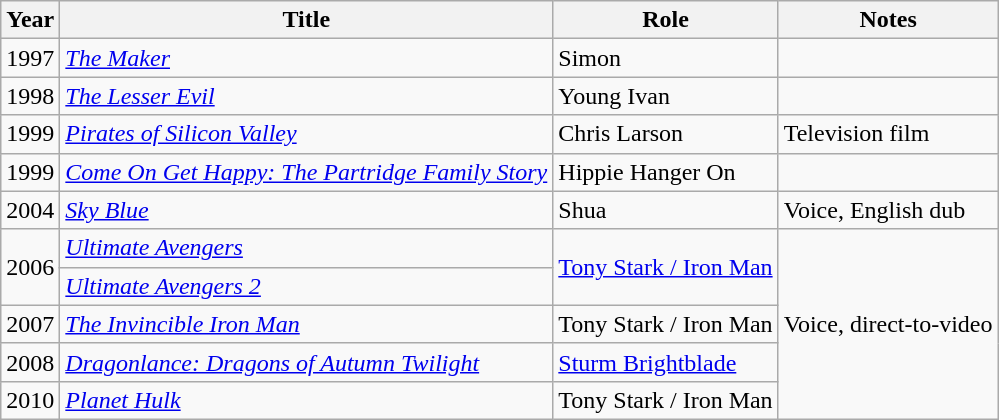<table class="wikitable sortable">
<tr>
<th>Year</th>
<th>Title</th>
<th>Role</th>
<th class="unsortable">Notes</th>
</tr>
<tr>
<td>1997</td>
<td data-sort-value="Maker, The"><em><a href='#'>The Maker</a></em></td>
<td>Simon</td>
<td></td>
</tr>
<tr>
<td>1998</td>
<td data-sort-value="Lesser Evil, The"><em><a href='#'>The Lesser Evil</a></em></td>
<td>Young Ivan</td>
<td></td>
</tr>
<tr>
<td>1999</td>
<td><em><a href='#'>Pirates of Silicon Valley</a></em></td>
<td>Chris Larson</td>
<td>Television film</td>
</tr>
<tr>
<td>1999</td>
<td><em><a href='#'>Come On Get Happy: The Partridge Family Story</a></em></td>
<td>Hippie Hanger On</td>
<td></td>
</tr>
<tr>
<td>2004</td>
<td><em><a href='#'>Sky Blue</a></em></td>
<td>Shua</td>
<td>Voice, English dub</td>
</tr>
<tr>
<td rowspan="2">2006</td>
<td><em><a href='#'>Ultimate Avengers</a></em></td>
<td rowspan="2"><a href='#'>Tony Stark / Iron Man</a></td>
<td rowspan="5">Voice, direct-to-video</td>
</tr>
<tr>
<td><em><a href='#'>Ultimate Avengers 2</a></em></td>
</tr>
<tr>
<td>2007</td>
<td data-sort-value="Invincible Iron Man, The"><em><a href='#'>The Invincible Iron Man</a></em></td>
<td>Tony Stark / Iron Man</td>
</tr>
<tr>
<td>2008</td>
<td><em><a href='#'>Dragonlance: Dragons of Autumn Twilight</a></em></td>
<td><a href='#'>Sturm Brightblade</a></td>
</tr>
<tr>
<td>2010</td>
<td><em><a href='#'>Planet Hulk</a></em></td>
<td>Tony Stark / Iron Man</td>
</tr>
</table>
